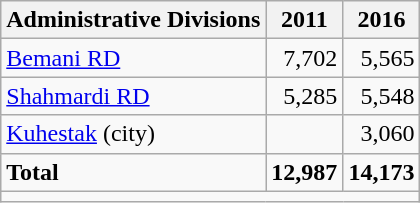<table class="wikitable">
<tr>
<th>Administrative Divisions</th>
<th>2011</th>
<th>2016</th>
</tr>
<tr>
<td><a href='#'>Bemani RD</a></td>
<td style="text-align: right;">7,702</td>
<td style="text-align: right;">5,565</td>
</tr>
<tr>
<td><a href='#'>Shahmardi RD</a></td>
<td style="text-align: right;">5,285</td>
<td style="text-align: right;">5,548</td>
</tr>
<tr>
<td><a href='#'>Kuhestak</a> (city)</td>
<td style="text-align: right;"></td>
<td style="text-align: right;">3,060</td>
</tr>
<tr>
<td><strong>Total</strong></td>
<td style="text-align: right;"><strong>12,987</strong></td>
<td style="text-align: right;"><strong>14,173</strong></td>
</tr>
<tr>
<td colspan=3></td>
</tr>
</table>
